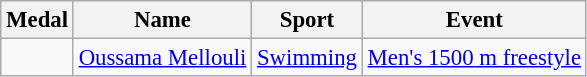<table class="wikitable sortable" style="font-size:95%">
<tr>
<th>Medal</th>
<th>Name</th>
<th>Sport</th>
<th>Event</th>
</tr>
<tr>
<td></td>
<td><a href='#'>Oussama Mellouli</a></td>
<td><a href='#'>Swimming</a></td>
<td><a href='#'>Men's 1500 m freestyle</a></td>
</tr>
</table>
